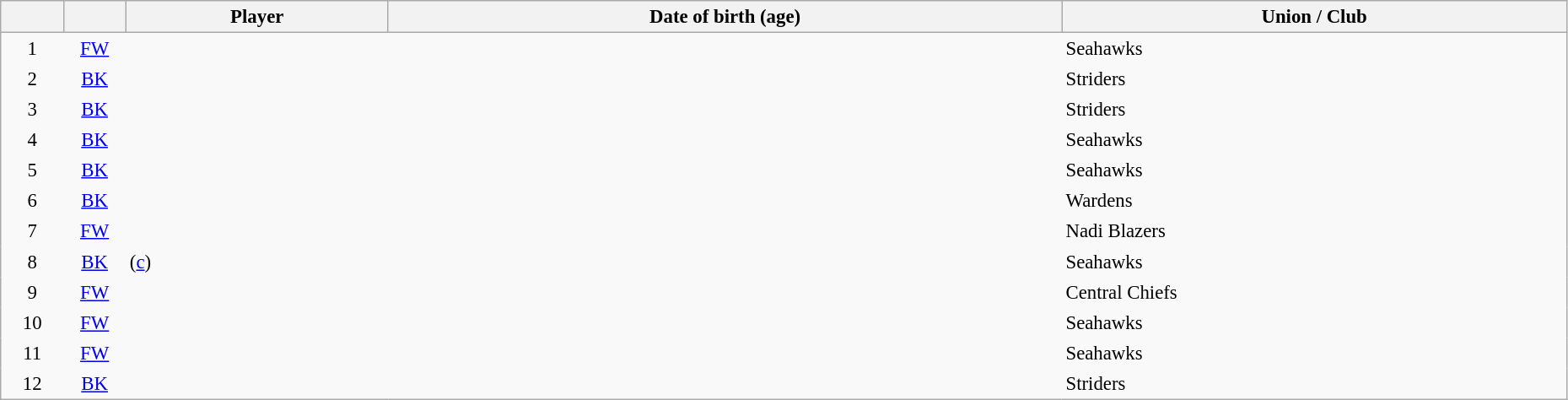<table class="sortable wikitable plainrowheaders" style="font-size:95%; width: 98%">
<tr>
<th scope="col" style="width:4%"></th>
<th scope="col" style="width:4%"></th>
<th scope="col">Player</th>
<th scope="col">Date of birth (age)</th>
<th scope="col">Union / Club</th>
</tr>
<tr>
<td style="text-align:center; border:0">1</td>
<td style="text-align:center; border:0"><a href='#'>FW</a></td>
<td style="text-align:left; border:0"></td>
<td style="text-align:left; border:0"></td>
<td style="text-align:left; border:0"> Seahawks</td>
</tr>
<tr>
<td style="text-align:center; border:0">2</td>
<td style="text-align:center; border:0"><a href='#'>BK</a></td>
<td style="text-align:left; border:0"></td>
<td style="text-align:left; border:0"></td>
<td style="text-align:left; border:0"> Striders</td>
</tr>
<tr>
<td style="text-align:center; border:0">3</td>
<td style="text-align:center; border:0"><a href='#'>BK</a></td>
<td style="text-align:left; border:0"></td>
<td style="text-align:left; border:0"></td>
<td style="text-align:left; border:0"> Striders</td>
</tr>
<tr>
<td style="text-align:center; border:0">4</td>
<td style="text-align:center; border:0"><a href='#'>BK</a></td>
<td style="text-align:left; border:0"></td>
<td style="text-align:left; border:0"></td>
<td style="text-align:left; border:0"> Seahawks</td>
</tr>
<tr>
<td style="text-align:center; border:0">5</td>
<td style="text-align:center; border:0"><a href='#'>BK</a></td>
<td style="text-align:left; border:0"></td>
<td style="text-align:left; border:0"></td>
<td style="text-align:left; border:0"> Seahawks</td>
</tr>
<tr>
<td style="text-align:center; border:0">6</td>
<td style="text-align:center; border:0"><a href='#'>BK</a></td>
<td style="text-align:left; border:0"></td>
<td style="text-align:left; border:0"></td>
<td style="text-align:left; border:0"> Wardens</td>
</tr>
<tr>
<td style="text-align:center; border:0">7</td>
<td style="text-align:center; border:0"><a href='#'>FW</a></td>
<td style="text-align:left; border:0"></td>
<td style="text-align:left; border:0"></td>
<td style="text-align:left; border:0"> Nadi Blazers</td>
</tr>
<tr>
<td style="text-align:center; border:0">8</td>
<td style="text-align:center; border:0"><a href='#'>BK</a></td>
<td style="text-align:left; border:0"> (<a href='#'>c</a>)</td>
<td style="text-align:left; border:0"></td>
<td style="text-align:left; border:0"> Seahawks</td>
</tr>
<tr>
<td style="text-align:center; border:0">9</td>
<td style="text-align:center; border:0"><a href='#'>FW</a></td>
<td style="text-align:left; border:0"></td>
<td style="text-align:left; border:0"></td>
<td style="text-align:left; border:0"> Central Chiefs</td>
</tr>
<tr>
<td style="text-align:center; border:0">10</td>
<td style="text-align:center; border:0"><a href='#'>FW</a></td>
<td style="text-align:left; border:0"></td>
<td style="text-align:left; border:0"></td>
<td style="text-align:left; border:0"> Seahawks</td>
</tr>
<tr>
<td style="text-align:center; border:0">11</td>
<td style="text-align:center; border:0"><a href='#'>FW</a></td>
<td style="text-align:left; border:0"></td>
<td style="text-align:left; border:0"></td>
<td style="text-align:left; border:0"> Seahawks</td>
</tr>
<tr>
<td style="text-align:center; border:0">12</td>
<td style="text-align:center; border:0"><a href='#'>BK</a></td>
<td style="text-align:left; border:0"></td>
<td style="text-align:left; border:0"></td>
<td style="text-align:left; border:0"> Striders</td>
</tr>
</table>
